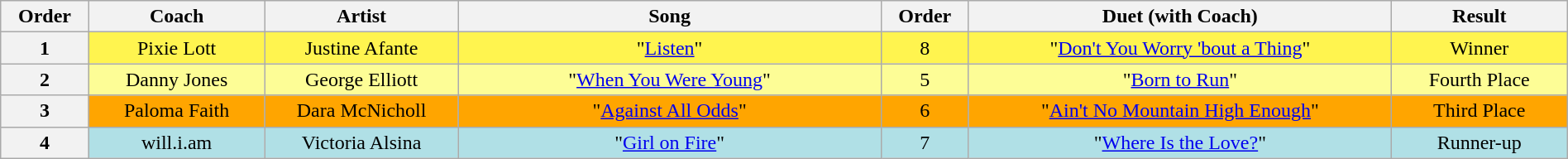<table class="wikitable" style="text-align:center; width:100%;">
<tr>
<th style="width:05%;">Order</th>
<th style="width:10%;">Coach</th>
<th style="width:11%;">Artist</th>
<th style="width:24%;">Song</th>
<th style="width:05%;">Order</th>
<th style="width:24%;">Duet (with Coach)</th>
<th style="width:10%;">Result</th>
</tr>
<tr>
<th scope=col>1</th>
<td style="background:#FFF44F;text-align:center;">Pixie Lott</td>
<td style="background:#FFF44F;text-align:center;">Justine Afante</td>
<td style="background:#FFF44F;text-align:center;">"<a href='#'>Listen</a>"</td>
<td style="background:#FFF44F;text-align:center;">8</td>
<td style="background:#FFF44F;text-align:center;">"<a href='#'>Don't You Worry 'bout a Thing</a>"</td>
<td style="background:#FFF44F;text-align:center;">Winner</td>
</tr>
<tr>
<th scope=col>2</th>
<td style="background:#FDFD96;text-align:center;">Danny Jones</td>
<td style="background:#FDFD96;text-align:center;">George Elliott</td>
<td style="background:#FDFD96;text-align:center;">"<a href='#'>When You Were Young</a>"</td>
<td style="background:#FDFD96;text-align:center;">5</td>
<td style="background:#FDFD96;text-align:center;">"<a href='#'>Born to Run</a>"</td>
<td style="background:#FDFD96;text-align:center;">Fourth Place</td>
</tr>
<tr>
<th scope=col>3</th>
<td style="background:orange;text-align:center;">Paloma Faith</td>
<td style="background:orange;text-align:center;">Dara McNicholl</td>
<td style="background:orange;text-align:center;">"<a href='#'>Against All Odds</a>"</td>
<td style="background:orange;text-align:center;">6</td>
<td style="background:orange;text-align:center;">"<a href='#'>Ain't No Mountain High Enough</a>"</td>
<td style="background:orange; text-align:center;">Third Place</td>
</tr>
<tr>
<th scope=col>4</th>
<td style="background:#B0E0E6;text-align:center;">will.i.am</td>
<td style="background:#B0E0E6;text-align:center;">Victoria Alsina</td>
<td style="background:#B0E0E6;text-align:center;">"<a href='#'>Girl on Fire</a>"</td>
<td style="background:#B0E0E6;text-align:center;">7</td>
<td style="background:#B0E0E6;text-align:center;">"<a href='#'>Where Is the Love?</a>"</td>
<td style="background:#B0E0E6;text-align:center;">Runner-up</td>
</tr>
</table>
